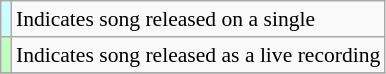<table class="wikitable" style="font-size:90%;">
<tr>
<th scope="row" style="background-color:#CCFFFF"></th>
<td>Indicates song released on a single</td>
</tr>
<tr>
<th scope="row" style="background-color:#BFFFC0"></th>
<td>Indicates song released as a live recording</td>
</tr>
<tr>
</tr>
</table>
